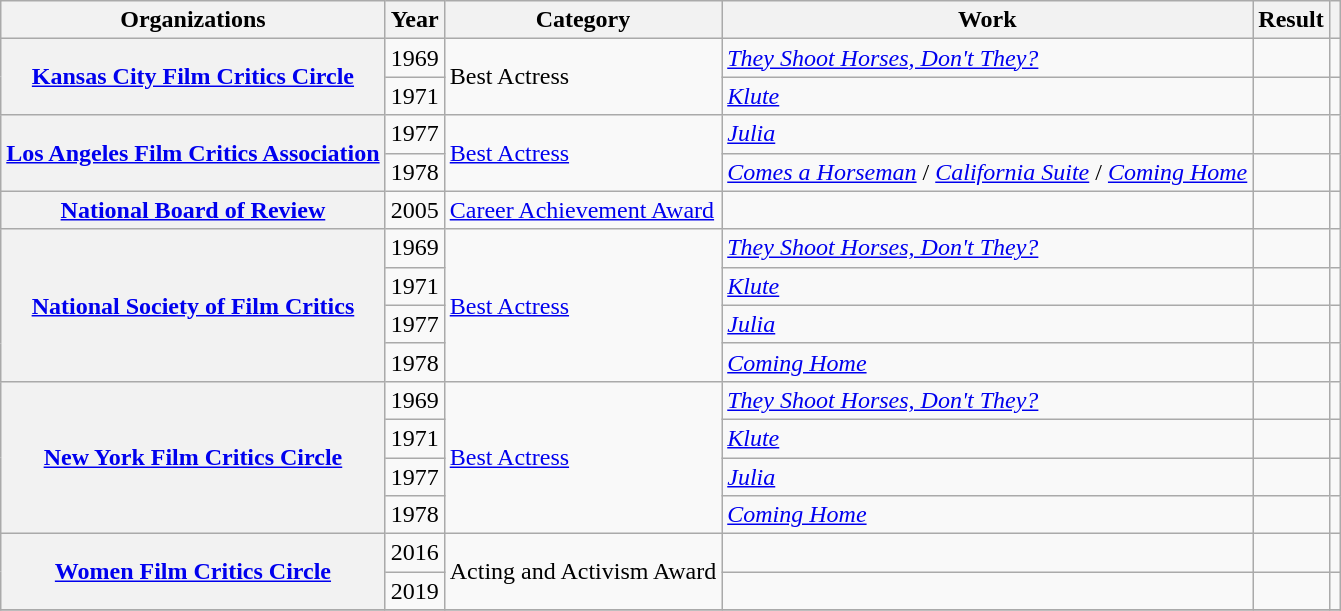<table class= "wikitable plainrowheaders sortable">
<tr>
<th>Organizations</th>
<th scope="col">Year</th>
<th scope="col">Category</th>
<th scope="col">Work</th>
<th scope="col">Result</th>
<th scope="col" class="unsortable"></th>
</tr>
<tr>
<th rowspan="2" scope="row"><a href='#'>Kansas City Film Critics Circle</a></th>
<td align=center>1969</td>
<td rowspan=2>Best Actress</td>
<td><em><a href='#'>They Shoot Horses, Don't They?</a></em></td>
<td></td>
<td style="text-align:center;"></td>
</tr>
<tr>
<td align=center>1971</td>
<td><em><a href='#'>Klute</a></em></td>
<td></td>
<td style="text-align:center;"></td>
</tr>
<tr>
<th rowspan="2" scope="row"><a href='#'>Los Angeles Film Critics Association</a></th>
<td style="text-align:center;">1977</td>
<td rowspan=2><a href='#'>Best Actress</a></td>
<td><em><a href='#'>Julia</a></em></td>
<td></td>
<td style="text-align:center;"></td>
</tr>
<tr>
<td style="text-align:center;">1978</td>
<td><em><a href='#'>Comes a Horseman</a></em> / <em><a href='#'>California Suite</a></em> / <em><a href='#'>Coming Home</a></em></td>
<td></td>
<td style="text-align:center;"></td>
</tr>
<tr>
<th rowspan="1" scope="row"><a href='#'>National Board of Review</a></th>
<td style="text-align:center;">2005</td>
<td><a href='#'>Career Achievement Award</a></td>
<td></td>
<td></td>
<td style="text-align:center;"></td>
</tr>
<tr>
<th rowspan="4" scope="row"><a href='#'>National Society of Film Critics</a></th>
<td style="text-align:center;">1969</td>
<td rowspan=4><a href='#'>Best Actress</a></td>
<td><em><a href='#'>They Shoot Horses, Don't They?</a></em></td>
<td></td>
<td style="text-align:center;"></td>
</tr>
<tr>
<td style="text-align:center;">1971</td>
<td><em><a href='#'>Klute</a></em></td>
<td></td>
<td style="text-align:center;"></td>
</tr>
<tr>
<td style="text-align:center;">1977</td>
<td><em><a href='#'>Julia</a></em></td>
<td></td>
<td style="text-align:center;"></td>
</tr>
<tr>
<td style="text-align:center;">1978</td>
<td><em><a href='#'>Coming Home</a></em></td>
<td></td>
<td style="text-align:center;"></td>
</tr>
<tr>
<th rowspan="4" scope="row"><a href='#'>New York Film Critics Circle</a></th>
<td style="text-align:center;">1969</td>
<td rowspan=4><a href='#'>Best Actress</a></td>
<td><em><a href='#'>They Shoot Horses, Don't They?</a></em></td>
<td></td>
<td style="text-align:center;"></td>
</tr>
<tr>
<td style="text-align:center;">1971</td>
<td><em><a href='#'>Klute</a></em></td>
<td></td>
<td style="text-align:center;"></td>
</tr>
<tr>
<td style="text-align:center;">1977</td>
<td><em><a href='#'>Julia</a></em></td>
<td></td>
<td style="text-align:center;"></td>
</tr>
<tr>
<td style="text-align:center;">1978</td>
<td><em><a href='#'>Coming Home</a></em></td>
<td></td>
<td style="text-align:center;"></td>
</tr>
<tr>
<th rowspan="2" scope="row"><a href='#'>Women Film Critics Circle</a></th>
<td style="text-align:center;">2016</td>
<td rowspan="2">Acting and Activism Award</td>
<td></td>
<td></td>
<td style="text-align:center;"></td>
</tr>
<tr>
<td style="text-align:center;">2019</td>
<td></td>
<td></td>
<td style="text-align:center;"></td>
</tr>
<tr>
</tr>
</table>
